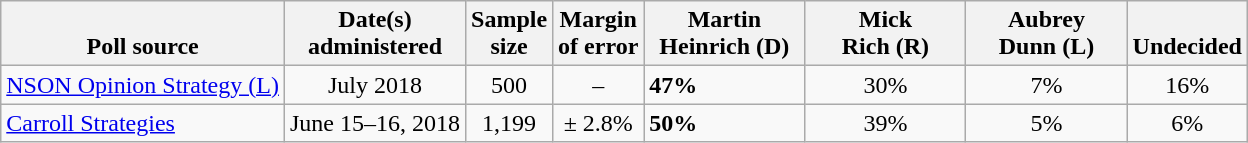<table class="wikitable">
<tr valign=bottom>
<th>Poll source</th>
<th>Date(s)<br>administered</th>
<th>Sample<br>size</th>
<th>Margin<br>of error</th>
<th style="width:100px;">Martin<br>Heinrich (D)</th>
<th style="width:100px;">Mick<br>Rich (R)</th>
<th style="width:100px;">Aubrey<br>Dunn (L)</th>
<th>Undecided</th>
</tr>
<tr>
<td><a href='#'>NSON Opinion Strategy (L)</a></td>
<td align=center>July 2018</td>
<td align=center>500</td>
<td align=center>–</td>
<td><strong>47%</strong></td>
<td align=center>30%</td>
<td align=center>7%</td>
<td align=center>16%</td>
</tr>
<tr>
<td><a href='#'>Carroll Strategies</a></td>
<td align=center>June 15–16, 2018</td>
<td align=center>1,199</td>
<td align=center>± 2.8%</td>
<td><strong>50%</strong></td>
<td align=center>39%</td>
<td align=center>5%</td>
<td align=center>6%</td>
</tr>
</table>
